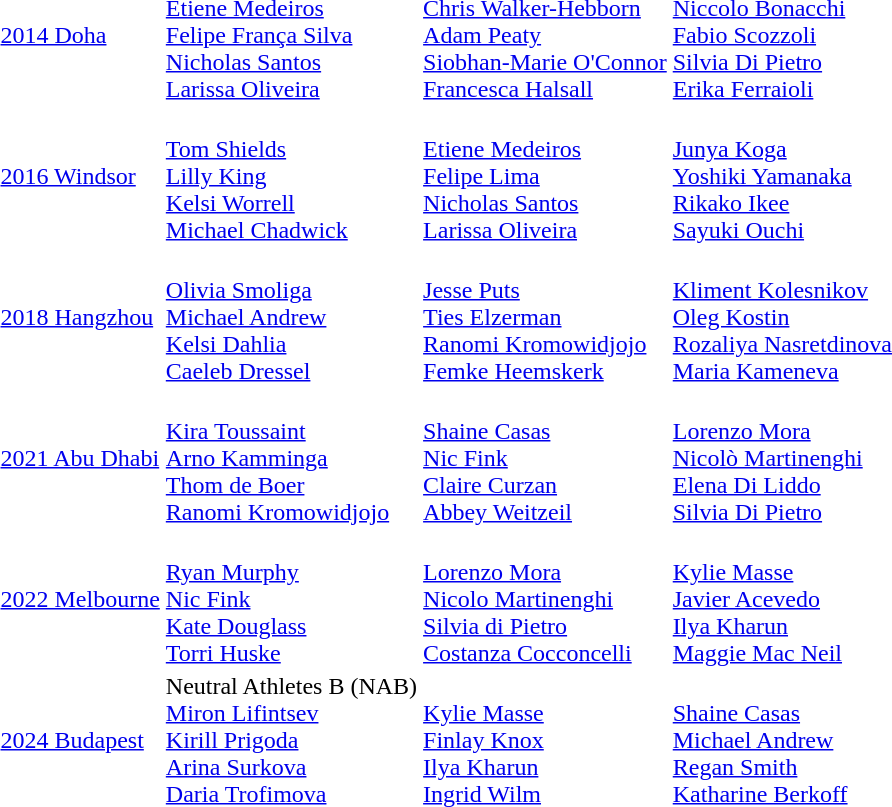<table>
<tr>
<td><a href='#'>2014 Doha</a></td>
<td><br><a href='#'>Etiene Medeiros</a><br><a href='#'>Felipe França Silva</a><br><a href='#'>Nicholas Santos</a><br><a href='#'>Larissa Oliveira</a></td>
<td><br><a href='#'>Chris Walker-Hebborn</a><br><a href='#'>Adam Peaty</a><br><a href='#'>Siobhan-Marie O'Connor</a><br><a href='#'>Francesca Halsall</a></td>
<td><br><a href='#'>Niccolo Bonacchi</a><br><a href='#'>Fabio Scozzoli</a><br><a href='#'>Silvia Di Pietro</a><br><a href='#'>Erika Ferraioli</a></td>
</tr>
<tr>
<td><a href='#'>2016 Windsor</a></td>
<td><br><a href='#'>Tom Shields</a><br><a href='#'>Lilly King</a><br><a href='#'>Kelsi Worrell</a><br><a href='#'>Michael Chadwick</a></td>
<td><br><a href='#'>Etiene Medeiros</a><br><a href='#'>Felipe Lima</a><br><a href='#'>Nicholas Santos</a><br><a href='#'>Larissa Oliveira</a></td>
<td><br><a href='#'>Junya Koga</a><br><a href='#'>Yoshiki Yamanaka</a><br><a href='#'>Rikako Ikee</a><br><a href='#'>Sayuki Ouchi</a></td>
</tr>
<tr>
<td><a href='#'>2018 Hangzhou</a></td>
<td><br><a href='#'>Olivia Smoliga</a><br><a href='#'>Michael Andrew</a><br><a href='#'>Kelsi Dahlia</a><br><a href='#'>Caeleb Dressel</a></td>
<td><br><a href='#'>Jesse Puts</a><br><a href='#'>Ties Elzerman</a><br><a href='#'>Ranomi Kromowidjojo</a><br><a href='#'>Femke Heemskerk</a></td>
<td><br><a href='#'>Kliment Kolesnikov</a><br><a href='#'>Oleg Kostin</a><br><a href='#'>Rozaliya Nasretdinova</a><br><a href='#'>Maria Kameneva</a></td>
</tr>
<tr>
<td><a href='#'>2021 Abu Dhabi</a></td>
<td><br><a href='#'>Kira Toussaint</a><br><a href='#'>Arno Kamminga</a><br><a href='#'>Thom de Boer</a><br><a href='#'>Ranomi Kromowidjojo</a></td>
<td><br><a href='#'>Shaine Casas</a><br><a href='#'>Nic Fink</a><br><a href='#'>Claire Curzan</a><br><a href='#'>Abbey Weitzeil</a></td>
<td><br><a href='#'>Lorenzo Mora</a><br><a href='#'>Nicolò Martinenghi</a><br><a href='#'>Elena Di Liddo</a><br><a href='#'>Silvia Di Pietro</a></td>
</tr>
<tr>
<td><a href='#'>2022 Melbourne</a></td>
<td><br><a href='#'>Ryan Murphy</a><br><a href='#'>Nic Fink</a><br><a href='#'>Kate Douglass</a><br><a href='#'>Torri Huske</a></td>
<td><br><a href='#'>Lorenzo Mora</a><br><a href='#'>Nicolo Martinenghi</a><br><a href='#'>Silvia di Pietro</a><br><a href='#'>Costanza Cocconcelli</a></td>
<td><br><a href='#'>Kylie Masse</a><br><a href='#'>Javier Acevedo</a><br><a href='#'>Ilya Kharun</a><br><a href='#'>Maggie Mac Neil</a></td>
</tr>
<tr>
<td><a href='#'>2024 Budapest</a></td>
<td> Neutral Athletes B (NAB)<br><a href='#'>Miron Lifintsev</a><br><a href='#'>Kirill Prigoda</a><br><a href='#'>Arina Surkova</a><br><a href='#'>Daria Trofimova</a></td>
<td><br><a href='#'>Kylie Masse</a><br><a href='#'>Finlay Knox</a><br><a href='#'>Ilya Kharun</a><br><a href='#'>Ingrid Wilm</a></td>
<td><br><a href='#'>Shaine Casas</a><br><a href='#'>Michael Andrew</a><br><a href='#'>Regan Smith</a><br><a href='#'>Katharine Berkoff</a></td>
</tr>
</table>
